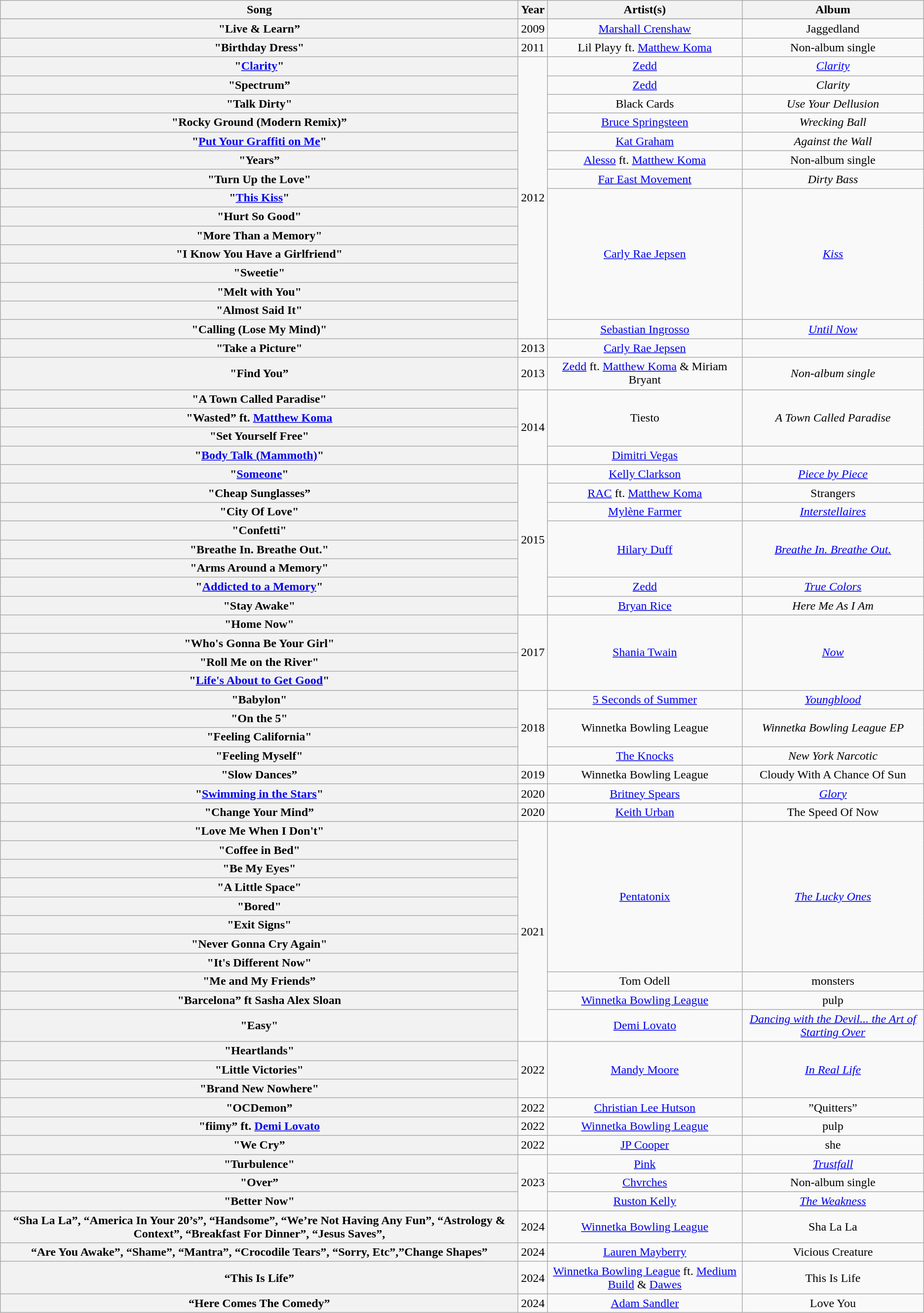<table class="wikitable plainrowheaders" style="text-align:center;">
<tr>
<th scope="col">Song</th>
<th scope="col">Year</th>
<th scope="col">Artist(s)</th>
<th scope="col">Album</th>
</tr>
<tr>
</tr>
<tr>
<th scope="row">"Live & Learn”</th>
<td>2009</td>
<td><a href='#'>Marshall Crenshaw</a></td>
<td>Jaggedland</td>
</tr>
<tr>
<th scope="row">"Birthday Dress"</th>
<td>2011</td>
<td>Lil Playy ft. <a href='#'>Matthew Koma</a></td>
<td>Non-album single</td>
</tr>
<tr>
<th scope="row">"<a href='#'>Clarity</a>"<br></th>
<td rowspan="15">2012</td>
<td><a href='#'>Zedd</a></td>
<td><em><a href='#'>Clarity</a></em></td>
</tr>
<tr>
<th scope="row">"Spectrum”</th>
<td><a href='#'>Zedd</a></td>
<td><em>Clarity</em></td>
</tr>
<tr>
<th scope="row">"Talk Dirty"</th>
<td>Black Cards</td>
<td><em>Use Your Dellusion</em></td>
</tr>
<tr>
<th scope="row">"Rocky Ground (Modern Remix)”</th>
<td><a href='#'>Bruce Springsteen</a></td>
<td><em>Wrecking Ball</em></td>
</tr>
<tr>
<th scope="row">"<a href='#'>Put Your Graffiti on Me</a>"</th>
<td><a href='#'>Kat Graham</a></td>
<td><em>Against the Wall</em></td>
</tr>
<tr>
<th scope="row">"Years”</th>
<td><a href='#'>Alesso</a> ft. <a href='#'>Matthew Koma</a></td>
<td>Non-album single</td>
</tr>
<tr>
<th scope="row">"Turn Up the Love"</th>
<td><a href='#'>Far East Movement</a></td>
<td><em>Dirty Bass</em></td>
</tr>
<tr>
<th scope="row">"<a href='#'>This Kiss</a>"</th>
<td rowspan="7"><a href='#'>Carly Rae Jepsen</a></td>
<td rowspan="7"><em><a href='#'>Kiss</a></em></td>
</tr>
<tr>
<th scope="row">"Hurt So Good"</th>
</tr>
<tr>
<th scope="row">"More Than a Memory"</th>
</tr>
<tr>
<th scope="row">"I Know You Have a Girlfriend"</th>
</tr>
<tr>
<th scope="row">"Sweetie"</th>
</tr>
<tr>
<th scope="row">"Melt with You"</th>
</tr>
<tr>
<th scope="row">"Almost Said It"</th>
</tr>
<tr>
<th scope="row">"Calling (Lose My Mind)"<br></th>
<td><a href='#'>Sebastian Ingrosso</a></td>
<td><em><a href='#'>Until Now</a></em></td>
</tr>
<tr>
<th scope="row">"Take a Picture"</th>
<td>2013</td>
<td><a href='#'>Carly Rae Jepsen</a></td>
<td></td>
</tr>
<tr>
<th scope="row">"Find You”</th>
<td>2013</td>
<td><a href='#'>Zedd</a> ft. <a href='#'>Matthew Koma</a> & Miriam Bryant</td>
<td><em>Non-album single</em></td>
</tr>
<tr>
<th scope="row">"A Town Called Paradise"<br></th>
<td rowspan="4">2014</td>
<td rowspan="3">Tiesto</td>
<td rowspan="3"><em>A Town Called Paradise</em></td>
</tr>
<tr>
<th scope="row">"Wasted” ft. <a href='#'>Matthew Koma</a></th>
</tr>
<tr>
<th scope="row">"Set Yourself Free"<br></th>
</tr>
<tr>
<th scope="row">"<a href='#'>Body Talk (Mammoth)</a>"<br></th>
<td><a href='#'>Dimitri Vegas</a></td>
<td></td>
</tr>
<tr>
<th scope="row">"<a href='#'>Someone</a>"</th>
<td rowspan="8">2015</td>
<td><a href='#'>Kelly Clarkson</a></td>
<td><em><a href='#'>Piece by Piece</a></em></td>
</tr>
<tr>
<th scope="row">"Cheap Sunglasses”</th>
<td><a href='#'>RAC</a> ft. <a href='#'>Matthew Koma</a></td>
<td>Strangers</td>
</tr>
<tr>
<th scope="row">"City Of Love"</th>
<td><a href='#'>Mylène Farmer</a></td>
<td><em><a href='#'>Interstellaires</a></em></td>
</tr>
<tr>
<th scope="row">"Confetti"</th>
<td rowspan="3"><a href='#'>Hilary Duff</a></td>
<td rowspan="3"><em><a href='#'>Breathe In. Breathe Out.</a></em></td>
</tr>
<tr>
<th scope="row">"Breathe In. Breathe Out."</th>
</tr>
<tr>
<th scope="row">"Arms Around a Memory"</th>
</tr>
<tr>
<th scope="row">"<a href='#'>Addicted to a Memory</a>"<br></th>
<td><a href='#'>Zedd</a></td>
<td><em><a href='#'>True Colors</a></em></td>
</tr>
<tr>
<th scope="row">"Stay Awake"</th>
<td><a href='#'>Bryan Rice</a></td>
<td><em>Here Me As I Am</em></td>
</tr>
<tr>
<th scope="row">"Home Now"</th>
<td rowspan="4">2017</td>
<td rowspan="4"><a href='#'>Shania Twain</a></td>
<td rowspan="4"><em><a href='#'>Now</a></em></td>
</tr>
<tr>
<th scope="row">"Who's Gonna Be Your Girl"</th>
</tr>
<tr>
<th scope="row">"Roll Me on the River"</th>
</tr>
<tr>
<th scope="row">"<a href='#'>Life's About to Get Good</a>"</th>
</tr>
<tr>
<th scope="row">"Babylon"</th>
<td rowspan="4">2018</td>
<td><a href='#'>5 Seconds of Summer</a></td>
<td><em><a href='#'>Youngblood</a></em></td>
</tr>
<tr>
<th scope="row">"On the 5"</th>
<td rowspan="2">Winnetka Bowling League</td>
<td rowspan="2"><em>Winnetka Bowling League EP</em></td>
</tr>
<tr>
<th scope="row">"Feeling California"</th>
</tr>
<tr>
<th scope="row">"Feeling Myself"</th>
<td><a href='#'>The Knocks</a></td>
<td><em>New York Narcotic</em></td>
</tr>
<tr>
<th scope="row">"Slow Dances”</th>
<td>2019</td>
<td>Winnetka Bowling League</td>
<td>Cloudy With A Chance Of Sun</td>
</tr>
<tr>
<th scope="row">"<a href='#'>Swimming in the Stars</a>"</th>
<td rowspan="1">2020</td>
<td><a href='#'>Britney Spears</a></td>
<td><em><a href='#'>Glory</a></em></td>
</tr>
<tr>
<th scope="row">"Change Your Mind”</th>
<td>2020</td>
<td><a href='#'>Keith Urban</a></td>
<td>The Speed Of Now</td>
</tr>
<tr>
<th scope="row">"Love Me When I Don't"</th>
<td rowspan="11">2021</td>
<td rowspan="8"><a href='#'>Pentatonix</a></td>
<td rowspan="8"><em><a href='#'>The Lucky Ones</a></em></td>
</tr>
<tr>
<th scope="row">"Coffee in Bed"</th>
</tr>
<tr>
<th scope="row">"Be My Eyes"</th>
</tr>
<tr>
<th scope="row">"A Little Space"</th>
</tr>
<tr>
<th scope="row">"Bored"</th>
</tr>
<tr>
<th scope="row">"Exit Signs"</th>
</tr>
<tr>
<th scope="row">"Never Gonna Cry Again"</th>
</tr>
<tr>
<th scope="row">"It's Different Now"</th>
</tr>
<tr>
<th scope="row">"Me and My Friends”</th>
<td>Tom Odell</td>
<td>monsters</td>
</tr>
<tr>
<th scope="row">"Barcelona” ft Sasha Alex Sloan</th>
<td><a href='#'>Winnetka Bowling League</a></td>
<td>pulp</td>
</tr>
<tr>
<th scope="row">"Easy"<br></th>
<td><a href='#'>Demi Lovato</a></td>
<td><em><a href='#'>Dancing with the Devil... the Art of Starting Over</a></em></td>
</tr>
<tr>
<th scope="row">"Heartlands"</th>
<td rowspan="3">2022</td>
<td rowspan="3"><a href='#'>Mandy Moore</a></td>
<td rowspan="3"><em><a href='#'>In Real Life</a></em></td>
</tr>
<tr>
<th scope="row">"Little Victories"</th>
</tr>
<tr>
<th scope="row">"Brand New Nowhere"</th>
</tr>
<tr>
<th scope="row">"OCDemon”</th>
<td>2022</td>
<td><a href='#'>Christian Lee Hutson</a></td>
<td>”Quitters”</td>
</tr>
<tr>
<th scope="row">"fiimy” ft. <a href='#'>Demi Lovato</a></th>
<td>2022</td>
<td><a href='#'>Winnetka Bowling League</a></td>
<td>pulp</td>
</tr>
<tr>
<th scope="row">"We Cry”</th>
<td>2022</td>
<td><a href='#'>JP Cooper</a></td>
<td>she</td>
</tr>
<tr>
<th scope="row">"Turbulence"</th>
<td rowspan="3">2023</td>
<td><a href='#'>Pink</a></td>
<td><em><a href='#'>Trustfall</a></em></td>
</tr>
<tr>
<th scope="row">"Over”</th>
<td><a href='#'>Chvrches</a></td>
<td>Non-album single</td>
</tr>
<tr>
<th scope="row">"Better Now"</th>
<td><a href='#'>Ruston Kelly</a></td>
<td><em><a href='#'>The Weakness</a></em></td>
</tr>
<tr>
<th scope="row">“Sha La La”, “America In Your 20’s”, “Handsome”, “We’re Not Having Any Fun”, “Astrology & Context”, “Breakfast For Dinner”, “Jesus Saves”,</th>
<td>2024</td>
<td><a href='#'>Winnetka Bowling League</a></td>
<td>Sha La La</td>
</tr>
<tr>
<th scope="row">“Are You Awake”, “Shame”, “Mantra”, “Crocodile Tears”, “Sorry, Etc”,”Change Shapes”</th>
<td>2024</td>
<td><a href='#'>Lauren Mayberry</a></td>
<td>Vicious Creature</td>
</tr>
<tr>
<th scope="row">“This Is Life”</th>
<td>2024</td>
<td><a href='#'>Winnetka Bowling League</a> ft. <a href='#'>Medium Build</a> & <a href='#'>Dawes</a></td>
<td>This Is Life</td>
</tr>
<tr>
<th scope="row">“Here Comes The Comedy”</th>
<td>2024</td>
<td><a href='#'>Adam Sandler</a></td>
<td>Love You</td>
</tr>
</table>
